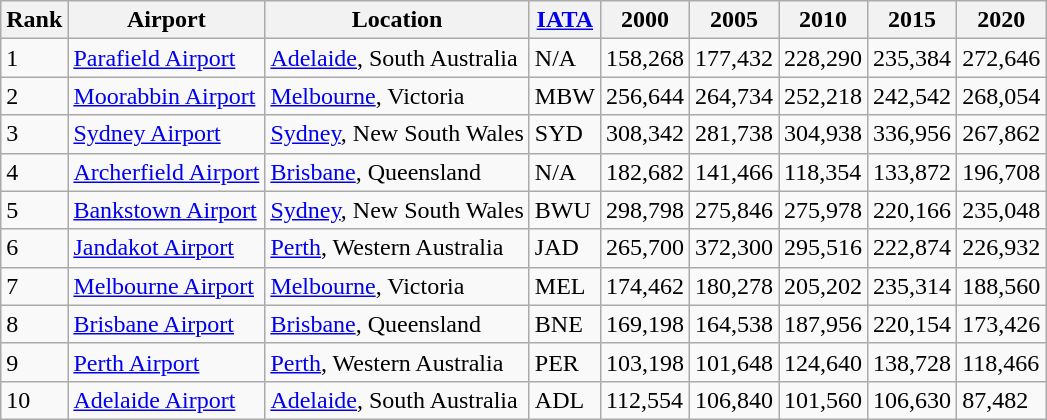<table class="wikitable sortable" style="border-collapse:collapse; text-align:left; font-size:100%" data-sort-default="6">
<tr>
<th>Rank</th>
<th>Airport</th>
<th>Location</th>
<th><a href='#'>IATA</a></th>
<th>2000</th>
<th>2005</th>
<th>2010</th>
<th>2015</th>
<th>2020</th>
</tr>
<tr>
<td>1</td>
<td><a href='#'>Parafield Airport</a></td>
<td><a href='#'>Adelaide</a>, South Australia</td>
<td>N/A</td>
<td>158,268</td>
<td>177,432</td>
<td>228,290</td>
<td>235,384</td>
<td>272,646</td>
</tr>
<tr>
<td>2</td>
<td><a href='#'>Moorabbin Airport</a></td>
<td><a href='#'>Melbourne</a>, Victoria</td>
<td>MBW</td>
<td>256,644</td>
<td>264,734</td>
<td>252,218</td>
<td>242,542</td>
<td>268,054</td>
</tr>
<tr>
<td>3</td>
<td><a href='#'>Sydney Airport</a></td>
<td><a href='#'>Sydney</a>, New South Wales</td>
<td>SYD</td>
<td>308,342</td>
<td>281,738</td>
<td>304,938</td>
<td>336,956</td>
<td>267,862</td>
</tr>
<tr>
<td>4</td>
<td><a href='#'>Archerfield Airport</a></td>
<td><a href='#'>Brisbane</a>, Queensland</td>
<td>N/A</td>
<td>182,682</td>
<td>141,466</td>
<td>118,354</td>
<td>133,872</td>
<td>196,708</td>
</tr>
<tr>
<td>5</td>
<td><a href='#'>Bankstown Airport</a></td>
<td><a href='#'>Sydney</a>, New South Wales</td>
<td>BWU</td>
<td>298,798</td>
<td>275,846</td>
<td>275,978</td>
<td>220,166</td>
<td>235,048</td>
</tr>
<tr>
<td>6</td>
<td><a href='#'>Jandakot Airport</a></td>
<td><a href='#'>Perth</a>, Western Australia</td>
<td>JAD</td>
<td>265,700</td>
<td>372,300</td>
<td>295,516</td>
<td>222,874</td>
<td>226,932</td>
</tr>
<tr>
<td>7</td>
<td><a href='#'>Melbourne Airport</a></td>
<td><a href='#'>Melbourne</a>, Victoria</td>
<td>MEL</td>
<td>174,462</td>
<td>180,278</td>
<td>205,202</td>
<td>235,314</td>
<td>188,560</td>
</tr>
<tr>
<td>8</td>
<td><a href='#'>Brisbane Airport</a></td>
<td><a href='#'>Brisbane</a>, Queensland</td>
<td>BNE</td>
<td>169,198</td>
<td>164,538</td>
<td>187,956</td>
<td>220,154</td>
<td>173,426</td>
</tr>
<tr>
<td>9</td>
<td><a href='#'>Perth Airport</a></td>
<td><a href='#'>Perth</a>, Western Australia</td>
<td>PER</td>
<td>103,198</td>
<td>101,648</td>
<td>124,640</td>
<td>138,728</td>
<td>118,466</td>
</tr>
<tr>
<td>10</td>
<td><a href='#'>Adelaide Airport</a></td>
<td><a href='#'>Adelaide</a>, South Australia</td>
<td>ADL</td>
<td>112,554</td>
<td>106,840</td>
<td>101,560</td>
<td>106,630</td>
<td>87,482</td>
</tr>
</table>
